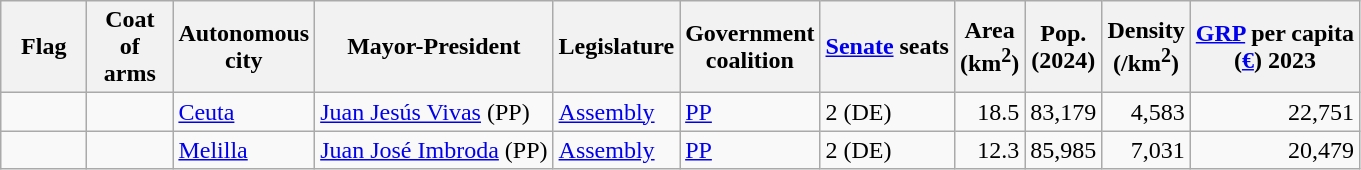<table class="wikitable sortable mw-datatable">
<tr>
<th class="unsortable" style="width:50px">Flag</th>
<th class="unsortable" style="width:50px">Coat of arms</th>
<th>Autonomous<br>city</th>
<th>Mayor-President</th>
<th>Legislature</th>
<th>Government<br>coalition</th>
<th><a href='#'>Senate</a> seats</th>
<th>Area<br>(km<sup>2</sup>)</th>
<th>Pop.<br>(2024)</th>
<th>Density<br>(/km<sup>2</sup>)</th>
<th><a href='#'>GRP</a> per capita <br>(<a href='#'>€</a>) 2023</th>
</tr>
<tr>
<td align="center"></td>
<td></td>
<td><a href='#'>Ceuta</a></td>
<td><a href='#'>Juan Jesús Vivas</a> (PP)</td>
<td><a href='#'>Assembly</a></td>
<td><a href='#'>PP</a></td>
<td>2 (DE)</td>
<td align="right">18.5</td>
<td align="right">83,179</td>
<td align="right">4,583</td>
<td align="right">22,751</td>
</tr>
<tr>
<td align="center"></td>
<td></td>
<td><a href='#'>Melilla</a></td>
<td><a href='#'>Juan José Imbroda</a> (PP)</td>
<td><a href='#'>Assembly</a></td>
<td><a href='#'>PP</a></td>
<td>2 (DE)</td>
<td align="right">12.3</td>
<td align="right">85,985</td>
<td align="right">7,031</td>
<td align="right">20,479</td>
</tr>
</table>
